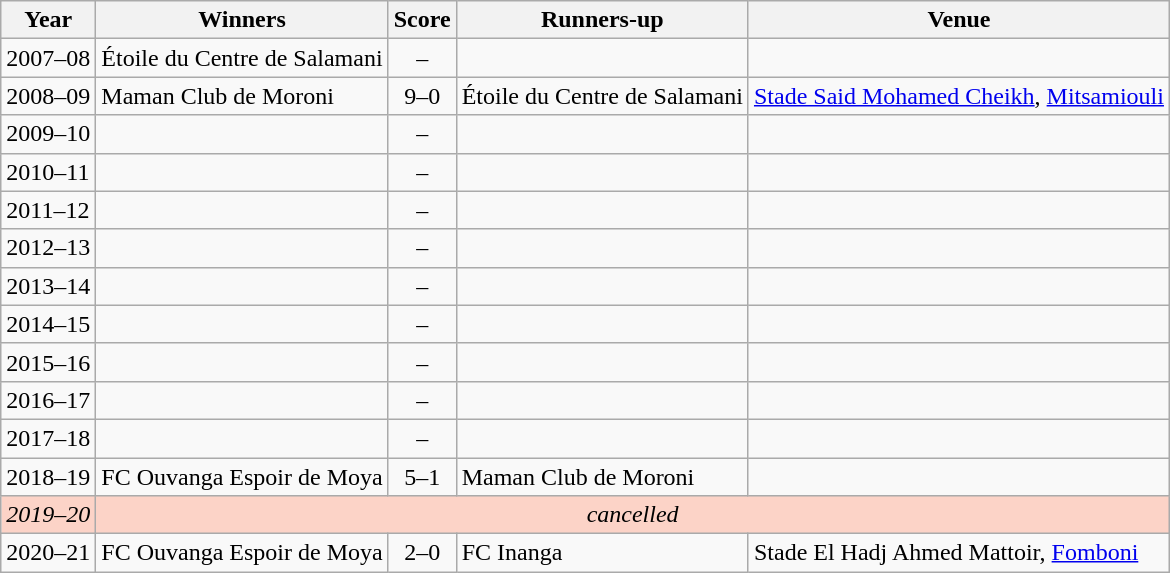<table class="sortable wikitable">
<tr>
<th>Year</th>
<th>Winners</th>
<th>Score</th>
<th>Runners-up</th>
<th>Venue</th>
</tr>
<tr>
<td>2007–08</td>
<td>Étoile du Centre de Salamani</td>
<td align=center>–</td>
<td></td>
<td></td>
</tr>
<tr>
<td>2008–09</td>
<td>Maman Club de Moroni</td>
<td align=center>9–0</td>
<td>Étoile du Centre de Salamani</td>
<td><a href='#'>Stade Said Mohamed Cheikh</a>, <a href='#'>Mitsamiouli</a></td>
</tr>
<tr>
<td>2009–10</td>
<td></td>
<td align=center>–</td>
<td></td>
<td></td>
</tr>
<tr>
<td>2010–11</td>
<td></td>
<td align=center>–</td>
<td></td>
<td></td>
</tr>
<tr>
<td>2011–12</td>
<td></td>
<td align=center>–</td>
<td></td>
<td></td>
</tr>
<tr>
<td>2012–13</td>
<td></td>
<td align=center>–</td>
<td></td>
<td></td>
</tr>
<tr>
<td>2013–14</td>
<td></td>
<td align=center>–</td>
<td></td>
<td></td>
</tr>
<tr>
<td>2014–15</td>
<td></td>
<td align=center>–</td>
<td></td>
<td></td>
</tr>
<tr>
<td>2015–16</td>
<td></td>
<td align=center>–</td>
<td></td>
<td></td>
</tr>
<tr>
<td>2016–17</td>
<td></td>
<td align=center>–</td>
<td></td>
<td></td>
</tr>
<tr>
<td>2017–18</td>
<td></td>
<td align=center>–</td>
<td></td>
<td></td>
</tr>
<tr>
<td>2018–19</td>
<td>FC Ouvanga Espoir de Moya</td>
<td align=center>5–1</td>
<td>Maman Club de Moroni</td>
<td></td>
</tr>
<tr bgcolor=#fcd3c7>
<td><em>2019–20</em></td>
<td align=center colspan=4><em>cancelled </em></td>
</tr>
<tr>
<td>2020–21</td>
<td>FC Ouvanga Espoir de Moya</td>
<td align=center>2–0</td>
<td>FC Inanga</td>
<td>Stade El Hadj Ahmed Mattoir, <a href='#'>Fomboni</a></td>
</tr>
</table>
